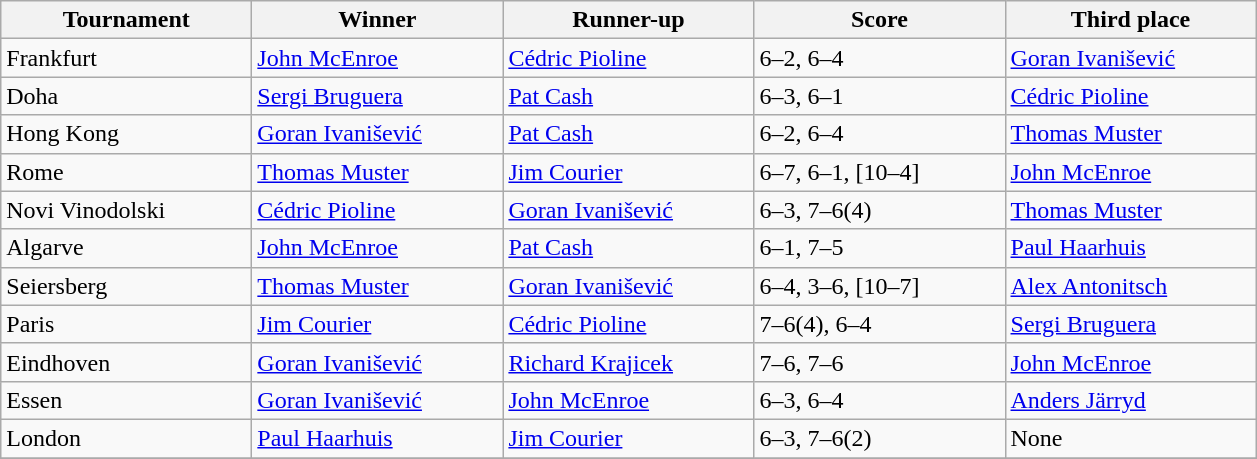<table class="wikitable">
<tr>
<th style="width:160px">Tournament</th>
<th style="width:160px">Winner</th>
<th style="width:160px">Runner-up</th>
<th style="width:160px" class="unsortable">Score</th>
<th style="width:160px">Third place</th>
</tr>
<tr>
<td>Frankfurt</td>
<td>  <a href='#'>John McEnroe</a></td>
<td>  <a href='#'>Cédric Pioline</a></td>
<td>6–2, 6–4</td>
<td> <a href='#'>Goran Ivanišević</a></td>
</tr>
<tr>
<td>Doha</td>
<td>  <a href='#'>Sergi Bruguera</a></td>
<td>  <a href='#'>Pat Cash</a></td>
<td>6–3, 6–1</td>
<td> <a href='#'>Cédric Pioline</a></td>
</tr>
<tr>
<td>Hong Kong</td>
<td>  <a href='#'>Goran Ivanišević</a></td>
<td>  <a href='#'>Pat Cash</a></td>
<td>6–2, 6–4</td>
<td> <a href='#'>Thomas Muster</a></td>
</tr>
<tr>
<td>Rome</td>
<td>  <a href='#'>Thomas Muster</a></td>
<td>  <a href='#'>Jim Courier</a></td>
<td>6–7, 6–1, [10–4]</td>
<td> <a href='#'>John McEnroe</a></td>
</tr>
<tr>
<td>Novi Vinodolski</td>
<td>  <a href='#'>Cédric Pioline</a></td>
<td>  <a href='#'>Goran Ivanišević</a></td>
<td>6–3, 7–6(4)</td>
<td> <a href='#'>Thomas Muster</a></td>
</tr>
<tr>
<td>Algarve</td>
<td>  <a href='#'>John McEnroe</a></td>
<td>  <a href='#'>Pat Cash</a></td>
<td>6–1, 7–5</td>
<td> <a href='#'>Paul Haarhuis</a></td>
</tr>
<tr>
<td>Seiersberg</td>
<td>  <a href='#'>Thomas Muster</a></td>
<td>  <a href='#'>Goran Ivanišević</a></td>
<td>6–4, 3–6, [10–7]</td>
<td> <a href='#'>Alex Antonitsch</a></td>
</tr>
<tr>
<td>Paris</td>
<td> <a href='#'>Jim Courier</a></td>
<td>  <a href='#'>Cédric Pioline</a></td>
<td>7–6(4), 6–4</td>
<td> <a href='#'>Sergi Bruguera</a></td>
</tr>
<tr>
<td>Eindhoven</td>
<td>  <a href='#'>Goran Ivanišević</a></td>
<td>  <a href='#'>Richard Krajicek</a></td>
<td>7–6, 7–6</td>
<td> <a href='#'>John McEnroe</a></td>
</tr>
<tr>
<td>Essen</td>
<td>  <a href='#'>Goran Ivanišević</a></td>
<td>  <a href='#'>John McEnroe</a></td>
<td>6–3, 6–4</td>
<td> <a href='#'>Anders Järryd</a></td>
</tr>
<tr>
<td>London</td>
<td>  <a href='#'>Paul Haarhuis</a></td>
<td>  <a href='#'>Jim Courier</a></td>
<td>6–3, 7–6(2)</td>
<td>None</td>
</tr>
<tr>
</tr>
</table>
